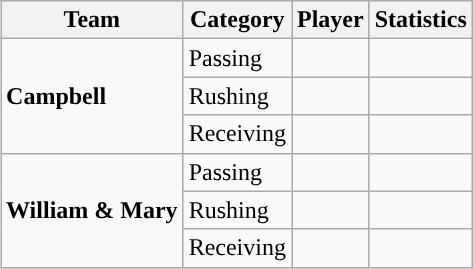<table class="wikitable" style="float: right;">
<tr>
<th>Team</th>
<th>Category</th>
<th>Player</th>
<th>Statistics</th>
</tr>
<tr>
<td rowspan=3><strong>Campbell</strong></td>
<td>Passing</td>
<td></td>
<td></td>
</tr>
<tr>
<td>Rushing</td>
<td></td>
<td></td>
</tr>
<tr>
<td>Receiving</td>
<td></td>
<td></td>
</tr>
<tr>
<td rowspan=3><strong>William & Mary</strong></td>
<td>Passing</td>
<td></td>
<td></td>
</tr>
<tr>
<td>Rushing</td>
<td></td>
<td></td>
</tr>
<tr>
<td>Receiving</td>
<td></td>
<td></td>
</tr>
</table>
